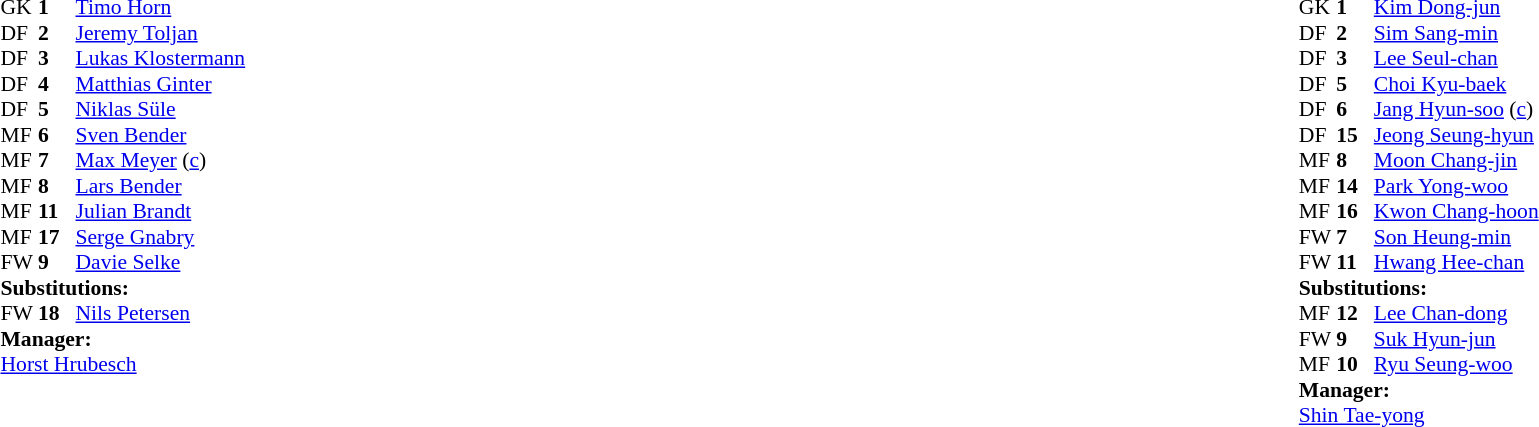<table width="100%">
<tr>
<td valign="top" width="50%"><br><table style="font-size: 90%" cellspacing="0" cellpadding="0">
<tr>
<th width="25"></th>
<th width="25"></th>
</tr>
<tr>
<td>GK</td>
<td><strong>1</strong></td>
<td><a href='#'>Timo Horn</a></td>
</tr>
<tr>
<td>DF</td>
<td><strong>2</strong></td>
<td><a href='#'>Jeremy Toljan</a></td>
</tr>
<tr>
<td>DF</td>
<td><strong>3</strong></td>
<td><a href='#'>Lukas Klostermann</a></td>
</tr>
<tr>
<td>DF</td>
<td><strong>4</strong></td>
<td><a href='#'>Matthias Ginter</a></td>
</tr>
<tr>
<td>DF</td>
<td><strong>5</strong></td>
<td><a href='#'>Niklas Süle</a></td>
<td></td>
</tr>
<tr>
<td>MF</td>
<td><strong>6</strong></td>
<td><a href='#'>Sven Bender</a></td>
</tr>
<tr>
<td>MF</td>
<td><strong>7</strong></td>
<td><a href='#'>Max Meyer</a> (<a href='#'>c</a>)</td>
</tr>
<tr>
<td>MF</td>
<td><strong>8</strong></td>
<td><a href='#'>Lars Bender</a></td>
</tr>
<tr>
<td>MF</td>
<td><strong>11</strong></td>
<td><a href='#'>Julian Brandt</a></td>
</tr>
<tr>
<td>MF</td>
<td><strong>17</strong></td>
<td><a href='#'>Serge Gnabry</a></td>
</tr>
<tr>
<td>FW</td>
<td><strong>9</strong></td>
<td><a href='#'>Davie Selke</a></td>
<td></td>
<td></td>
</tr>
<tr>
<td colspan=3><strong>Substitutions:</strong></td>
</tr>
<tr>
<td>FW</td>
<td><strong>18</strong></td>
<td><a href='#'>Nils Petersen</a></td>
<td></td>
<td></td>
</tr>
<tr>
<td colspan=3><strong>Manager:</strong></td>
</tr>
<tr>
<td colspan=3><a href='#'>Horst Hrubesch</a></td>
</tr>
</table>
</td>
<td valign="top"></td>
<td valign="top" width="50%"><br><table style="font-size: 90%" cellspacing="0" cellpadding="0" align="center">
<tr>
<th width="25"></th>
<th width="25"></th>
</tr>
<tr>
<td>GK</td>
<td><strong>1</strong></td>
<td><a href='#'>Kim Dong-jun</a></td>
</tr>
<tr>
<td>DF</td>
<td><strong>2</strong></td>
<td><a href='#'>Sim Sang-min</a></td>
</tr>
<tr>
<td>DF</td>
<td><strong>3</strong></td>
<td><a href='#'>Lee Seul-chan</a></td>
</tr>
<tr>
<td>DF</td>
<td><strong>5</strong></td>
<td><a href='#'>Choi Kyu-baek</a></td>
<td></td>
<td></td>
</tr>
<tr>
<td>DF</td>
<td><strong>6</strong></td>
<td><a href='#'>Jang Hyun-soo</a> (<a href='#'>c</a>)</td>
</tr>
<tr>
<td>DF</td>
<td><strong>15</strong></td>
<td><a href='#'>Jeong Seung-hyun</a></td>
</tr>
<tr>
<td>MF</td>
<td><strong>8</strong></td>
<td><a href='#'>Moon Chang-jin</a></td>
<td></td>
<td></td>
</tr>
<tr>
<td>MF</td>
<td><strong>14</strong></td>
<td><a href='#'>Park Yong-woo</a></td>
</tr>
<tr>
<td>MF</td>
<td><strong>16</strong></td>
<td><a href='#'>Kwon Chang-hoon</a></td>
<td></td>
<td></td>
</tr>
<tr>
<td>FW</td>
<td><strong>7</strong></td>
<td><a href='#'>Son Heung-min</a></td>
</tr>
<tr>
<td>FW</td>
<td><strong>11</strong></td>
<td><a href='#'>Hwang Hee-chan</a></td>
</tr>
<tr>
<td colspan=3><strong>Substitutions:</strong></td>
</tr>
<tr>
<td>MF</td>
<td><strong>12</strong></td>
<td><a href='#'>Lee Chan-dong</a></td>
<td></td>
<td></td>
</tr>
<tr>
<td>FW</td>
<td><strong>9</strong></td>
<td><a href='#'>Suk Hyun-jun</a></td>
<td></td>
<td></td>
</tr>
<tr>
<td>MF</td>
<td><strong>10</strong></td>
<td><a href='#'>Ryu Seung-woo</a></td>
<td></td>
<td></td>
</tr>
<tr>
<td colspan=3><strong>Manager:</strong></td>
</tr>
<tr>
<td colspan=3><a href='#'>Shin Tae-yong</a></td>
</tr>
</table>
</td>
</tr>
</table>
